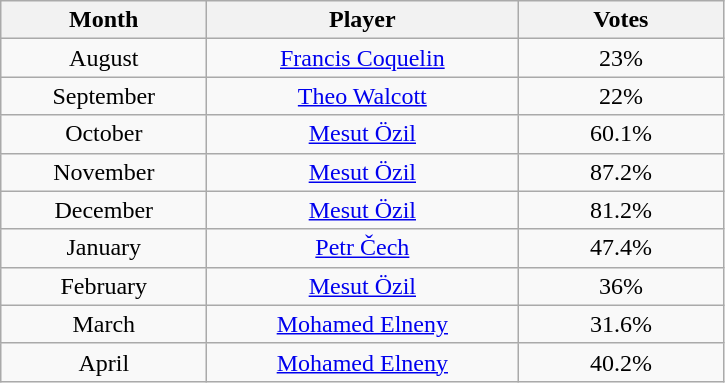<table class="wikitable" style="text-align:center">
<tr>
<th style="width:130px;">Month</th>
<th style="width:200px;">Player</th>
<th style="width:130px;">Votes</th>
</tr>
<tr>
<td>August</td>
<td> <a href='#'>Francis Coquelin</a></td>
<td>23%</td>
</tr>
<tr>
<td>September</td>
<td> <a href='#'>Theo Walcott</a></td>
<td>22%</td>
</tr>
<tr>
<td>October</td>
<td> <a href='#'>Mesut Özil</a></td>
<td>60.1%</td>
</tr>
<tr>
<td>November</td>
<td> <a href='#'>Mesut Özil</a></td>
<td>87.2%</td>
</tr>
<tr>
<td>December</td>
<td> <a href='#'>Mesut Özil</a></td>
<td>81.2%</td>
</tr>
<tr>
<td>January</td>
<td> <a href='#'>Petr Čech</a></td>
<td>47.4%</td>
</tr>
<tr>
<td>February</td>
<td> <a href='#'>Mesut Özil</a></td>
<td>36%</td>
</tr>
<tr>
<td>March</td>
<td> <a href='#'>Mohamed Elneny</a></td>
<td>31.6%</td>
</tr>
<tr>
<td>April</td>
<td> <a href='#'>Mohamed Elneny</a></td>
<td>40.2%</td>
</tr>
</table>
